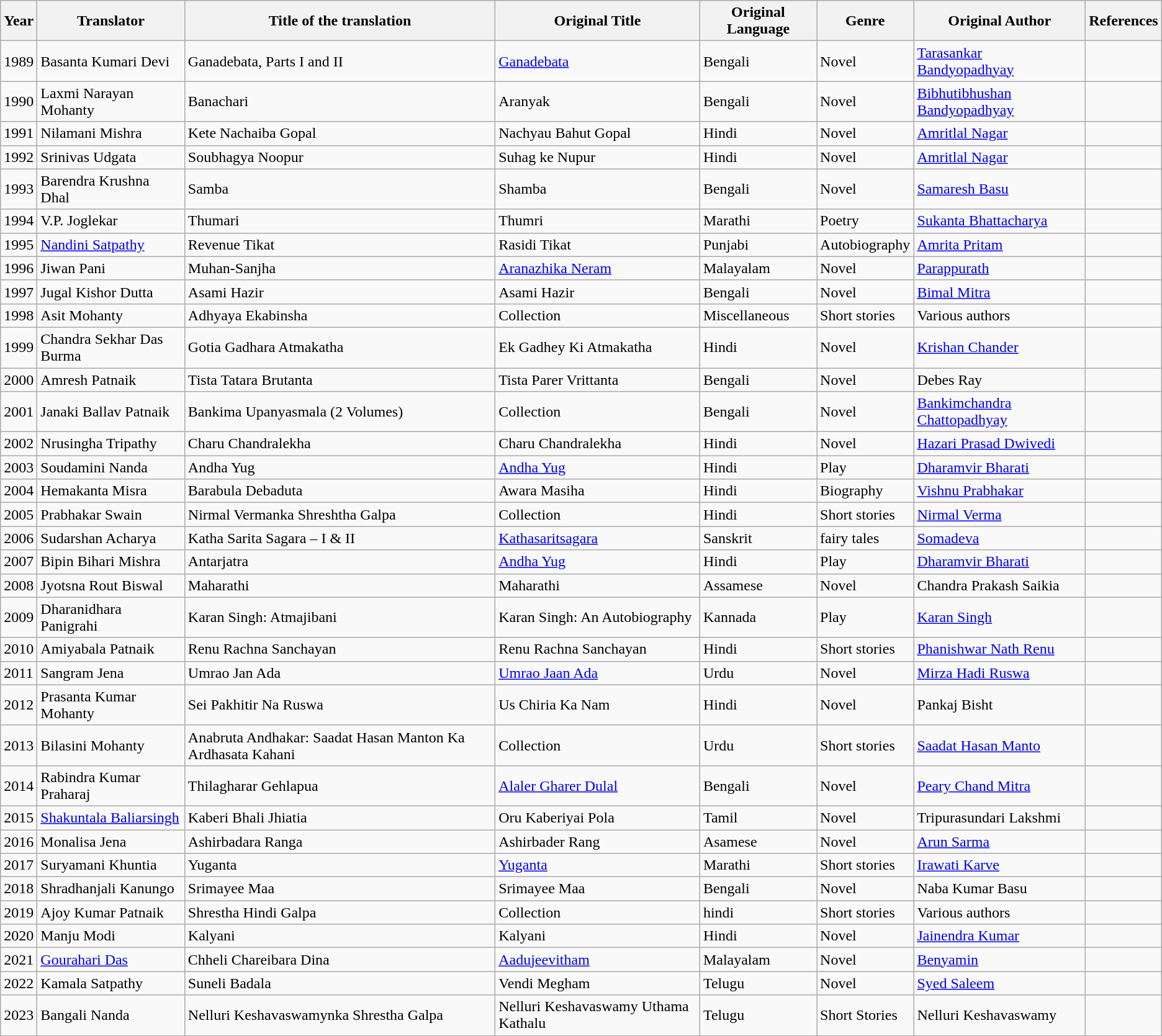<table class="wikitable sortable">
<tr>
<th>Year</th>
<th>Translator</th>
<th>Title of the translation</th>
<th>Original Title</th>
<th>Original Language</th>
<th>Genre</th>
<th>Original Author</th>
<th class=unsortable>References</th>
</tr>
<tr>
<td>1989</td>
<td>Basanta Kumari Devi</td>
<td>Ganadebata, Parts I and II</td>
<td><a href='#'>Ganadebata</a></td>
<td>Bengali</td>
<td>Novel</td>
<td><a href='#'>Tarasankar Bandyopadhyay</a></td>
<td></td>
</tr>
<tr>
<td>1990</td>
<td>Laxmi Narayan Mohanty</td>
<td>Banachari</td>
<td>Aranyak</td>
<td>Bengali</td>
<td>Novel</td>
<td><a href='#'>Bibhutibhushan Bandyopadhyay</a></td>
<td></td>
</tr>
<tr>
<td>1991</td>
<td>Nilamani Mishra</td>
<td>Kete Nachaiba Gopal</td>
<td>Nachyau Bahut Gopal</td>
<td>Hindi</td>
<td>Novel</td>
<td><a href='#'>Amritlal Nagar</a></td>
<td></td>
</tr>
<tr>
<td>1992</td>
<td>Srinivas Udgata</td>
<td>Soubhagya Noopur</td>
<td>Suhag ke Nupur</td>
<td>Hindi</td>
<td>Novel</td>
<td><a href='#'>Amritlal Nagar</a></td>
<td></td>
</tr>
<tr>
<td>1993</td>
<td>Barendra Krushna Dhal</td>
<td>Samba</td>
<td>Shamba</td>
<td>Bengali</td>
<td>Novel</td>
<td><a href='#'>Samaresh Basu</a></td>
<td></td>
</tr>
<tr>
<td>1994</td>
<td>V.P. Joglekar</td>
<td>Thumari</td>
<td>Thumri</td>
<td>Marathi</td>
<td>Poetry</td>
<td><a href='#'>Sukanta Bhattacharya</a></td>
<td></td>
</tr>
<tr>
<td>1995</td>
<td><a href='#'>Nandini Satpathy</a></td>
<td>Revenue Tikat</td>
<td>Rasidi Tikat</td>
<td>Punjabi</td>
<td>Autobiography</td>
<td><a href='#'>Amrita Pritam</a></td>
<td></td>
</tr>
<tr>
<td>1996</td>
<td>Jiwan Pani</td>
<td>Muhan-Sanjha</td>
<td><a href='#'>Aranazhika Neram</a></td>
<td>Malayalam</td>
<td>Novel</td>
<td><a href='#'>Parappurath</a></td>
<td></td>
</tr>
<tr>
<td>1997</td>
<td>Jugal Kishor Dutta</td>
<td>Asami Hazir</td>
<td>Asami Hazir</td>
<td>Bengali</td>
<td>Novel</td>
<td><a href='#'>Bimal Mitra</a></td>
<td></td>
</tr>
<tr>
<td>1998</td>
<td>Asit Mohanty</td>
<td>Adhyaya Ekabinsha</td>
<td>Collection</td>
<td>Miscellaneous</td>
<td>Short stories</td>
<td>Various authors</td>
<td></td>
</tr>
<tr>
<td>1999</td>
<td>Chandra Sekhar Das Burma</td>
<td>Gotia Gadhara Atmakatha</td>
<td>Ek Gadhey Ki Atmakatha</td>
<td>Hindi</td>
<td>Novel</td>
<td><a href='#'>Krishan Chander</a></td>
<td></td>
</tr>
<tr>
<td>2000</td>
<td>Amresh Patnaik</td>
<td>Tista Tatara Brutanta</td>
<td>Tista Parer Vrittanta</td>
<td>Bengali</td>
<td>Novel</td>
<td>Debes Ray</td>
<td></td>
</tr>
<tr>
<td>2001</td>
<td>Janaki Ballav Patnaik</td>
<td>Bankima Upanyasmala (2 Volumes)</td>
<td>Collection</td>
<td>Bengali</td>
<td>Novel</td>
<td><a href='#'>Bankimchandra Chattopadhyay</a></td>
<td></td>
</tr>
<tr>
<td>2002</td>
<td>Nrusingha Tripathy</td>
<td>Charu Chandralekha</td>
<td>Charu Chandralekha</td>
<td>Hindi</td>
<td>Novel</td>
<td><a href='#'>Hazari Prasad Dwivedi</a></td>
<td></td>
</tr>
<tr>
<td>2003</td>
<td>Soudamini Nanda</td>
<td>Andha Yug</td>
<td><a href='#'>Andha Yug</a></td>
<td>Hindi</td>
<td>Play</td>
<td><a href='#'>Dharamvir Bharati</a></td>
<td></td>
</tr>
<tr>
<td>2004</td>
<td>Hemakanta Misra</td>
<td>Barabula Debaduta</td>
<td>Awara Masiha</td>
<td>Hindi</td>
<td>Biography</td>
<td><a href='#'>Vishnu Prabhakar</a></td>
<td></td>
</tr>
<tr>
<td>2005</td>
<td>Prabhakar Swain</td>
<td>Nirmal Vermanka Shreshtha Galpa</td>
<td>Collection</td>
<td>Hindi</td>
<td>Short stories</td>
<td><a href='#'>Nirmal Verma</a></td>
<td></td>
</tr>
<tr>
<td>2006</td>
<td>Sudarshan Acharya</td>
<td>Katha Sarita Sagara – I & II</td>
<td><a href='#'>Kathasaritsagara</a></td>
<td>Sanskrit</td>
<td>fairy tales</td>
<td><a href='#'>Somadeva</a></td>
<td></td>
</tr>
<tr>
<td>2007</td>
<td>Bipin Bihari Mishra</td>
<td>Antarjatra</td>
<td><a href='#'>Andha Yug</a></td>
<td>Hindi</td>
<td>Play</td>
<td><a href='#'>Dharamvir Bharati</a></td>
<td></td>
</tr>
<tr>
<td>2008</td>
<td>Jyotsna Rout Biswal</td>
<td>Maharathi</td>
<td>Maharathi</td>
<td>Assamese</td>
<td>Novel</td>
<td>Chandra Prakash Saikia</td>
<td></td>
</tr>
<tr>
<td>2009</td>
<td>Dharanidhara Panigrahi</td>
<td>Karan Singh: Atmajibani</td>
<td>Karan Singh: An Autobiography</td>
<td>Kannada</td>
<td>Play</td>
<td><a href='#'>Karan Singh</a></td>
<td></td>
</tr>
<tr>
<td>2010</td>
<td>Amiyabala Patnaik</td>
<td>Renu Rachna Sanchayan</td>
<td>Renu Rachna Sanchayan</td>
<td>Hindi</td>
<td>Short stories</td>
<td><a href='#'>Phanishwar Nath Renu</a></td>
<td></td>
</tr>
<tr>
<td>2011</td>
<td>Sangram Jena</td>
<td>Umrao Jan Ada</td>
<td><a href='#'>Umrao Jaan Ada</a></td>
<td>Urdu</td>
<td>Novel</td>
<td><a href='#'>Mirza Hadi Ruswa</a></td>
<td></td>
</tr>
<tr>
<td>2012</td>
<td>Prasanta Kumar Mohanty</td>
<td>Sei Pakhitir Na Ruswa</td>
<td>Us Chiria Ka Nam</td>
<td>Hindi</td>
<td>Novel</td>
<td>Pankaj Bisht</td>
<td></td>
</tr>
<tr>
<td>2013</td>
<td>Bilasini Mohanty</td>
<td>Anabruta Andhakar: Saadat Hasan Manton Ka Ardhasata Kahani</td>
<td>Collection</td>
<td>Urdu</td>
<td>Short stories</td>
<td><a href='#'>Saadat Hasan Manto</a></td>
<td></td>
</tr>
<tr>
<td>2014</td>
<td>Rabindra Kumar Praharaj</td>
<td>Thilagharar Gehlapua</td>
<td><a href='#'>Alaler Gharer Dulal</a></td>
<td>Bengali</td>
<td>Novel</td>
<td><a href='#'>Peary Chand Mitra</a></td>
<td></td>
</tr>
<tr>
<td>2015</td>
<td><a href='#'>Shakuntala Baliarsingh</a></td>
<td>Kaberi Bhali Jhiatia</td>
<td>Oru Kaberiyai Pola</td>
<td>Tamil</td>
<td>Novel</td>
<td>Tripurasundari Lakshmi</td>
<td></td>
</tr>
<tr>
<td>2016</td>
<td>Monalisa Jena</td>
<td>Ashirbadara Ranga</td>
<td>Ashirbader Rang</td>
<td>Asamese</td>
<td>Novel</td>
<td><a href='#'>Arun Sarma</a></td>
<td></td>
</tr>
<tr>
<td>2017</td>
<td>Suryamani Khuntia</td>
<td>Yuganta</td>
<td><a href='#'>Yuganta</a></td>
<td>Marathi</td>
<td>Short stories</td>
<td><a href='#'>Irawati Karve</a></td>
<td></td>
</tr>
<tr>
<td>2018</td>
<td>Shradhanjali Kanungo</td>
<td>Srimayee Maa</td>
<td>Srimayee Maa</td>
<td>Bengali</td>
<td>Novel</td>
<td>Naba Kumar Basu</td>
<td></td>
</tr>
<tr>
<td>2019</td>
<td>Ajoy Kumar Patnaik</td>
<td>Shrestha Hindi Galpa</td>
<td>Collection</td>
<td>hindi</td>
<td>Short stories</td>
<td>Various authors</td>
<td></td>
</tr>
<tr>
<td>2020</td>
<td>Manju Modi</td>
<td>Kalyani</td>
<td>Kalyani</td>
<td>Hindi</td>
<td>Novel</td>
<td><a href='#'>Jainendra Kumar</a></td>
<td></td>
</tr>
<tr>
<td>2021</td>
<td><a href='#'>Gourahari Das</a></td>
<td>Chheli Chareibara Dina</td>
<td><a href='#'>Aadujeevitham</a></td>
<td>Malayalam</td>
<td>Novel</td>
<td><a href='#'>Benyamin</a></td>
<td></td>
</tr>
<tr>
<td>2022</td>
<td>Kamala Satpathy</td>
<td>Suneli Badala</td>
<td>Vendi Megham</td>
<td>Telugu</td>
<td>Novel</td>
<td><a href='#'>Syed Saleem</a></td>
<td></td>
</tr>
<tr>
<td>2023</td>
<td>Bangali Nanda</td>
<td>Nelluri Keshavaswamynka Shrestha Galpa</td>
<td>Nelluri Keshavaswamy Uthama Kathalu</td>
<td>Telugu</td>
<td>Short Stories</td>
<td>Nelluri Keshavaswamy</td>
<td></td>
</tr>
</table>
